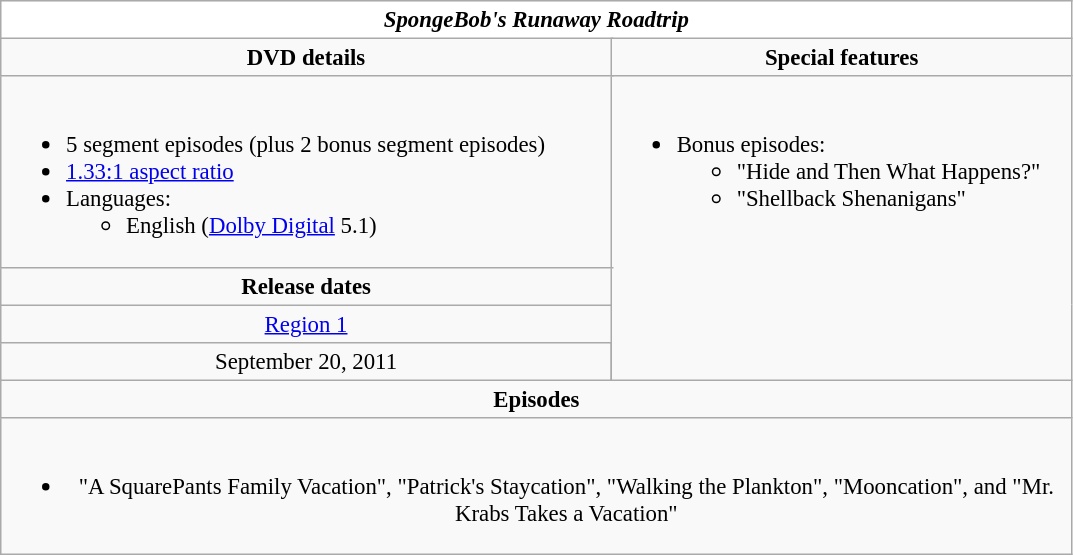<table class="wikitable" style="font-size: 95%;">
<tr style="background:#FFF; color:#000;">
<td colspan="4" align="center"><strong><em>SpongeBob's Runaway Roadtrip</em></strong></td>
</tr>
<tr valign="top">
<td style="text-align:center; width:400px;" colspan="3"><strong>DVD details</strong></td>
<td style="width:300px; text-align:center;"><strong>Special features</strong></td>
</tr>
<tr valign="top">
<td colspan="3" style="text-align:left; width:400px;"><br><ul><li>5 segment episodes (plus 2 bonus segment episodes)</li><li><a href='#'>1.33:1 aspect ratio</a></li><li>Languages:<ul><li>English (<a href='#'>Dolby Digital</a> 5.1)</li></ul></li></ul></td>
<td rowspan="4" style="text-align:left; width:300px;"><br><ul><li>Bonus episodes:<ul><li>"Hide and Then What Happens?"</li><li>"Shellback Shenanigans"</li></ul></li></ul></td>
</tr>
<tr>
<td colspan="3" style="text-align:center;"><strong>Release dates</strong></td>
</tr>
<tr>
<td colspan="3" style="text-align:center;"><a href='#'>Region 1</a></td>
</tr>
<tr style="text-align:center;">
<td>September 20, 2011</td>
</tr>
<tr>
<td style="text-align:center; width:400px;" colspan="4"><strong>Episodes</strong></td>
</tr>
<tr>
<td style="text-align:center; width:400px;" colspan="4"><br><ul><li>"A SquarePants Family Vacation", "Patrick's Staycation", "Walking the Plankton", "Mooncation", and "Mr. Krabs Takes a Vacation"</li></ul></td>
</tr>
</table>
